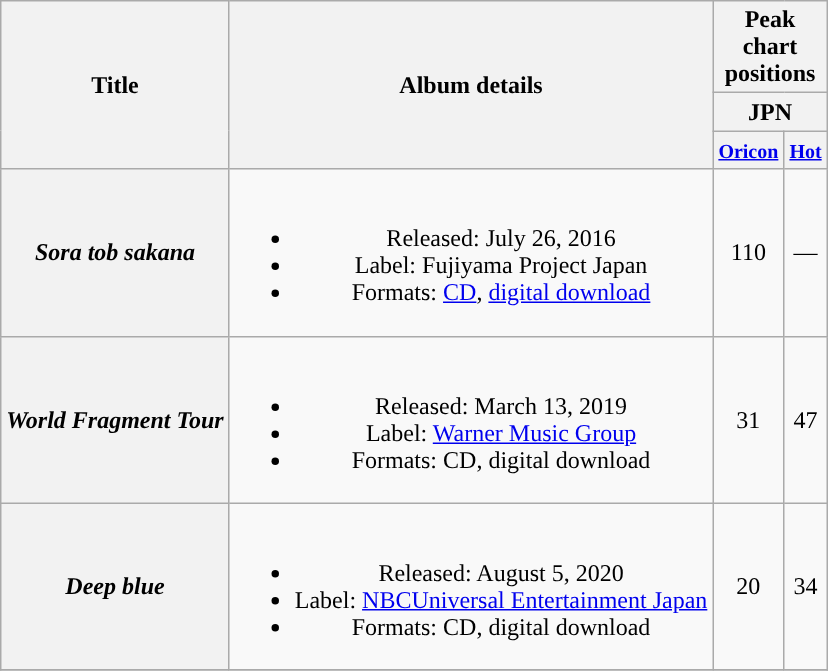<table class="wikitable plainrowheaders" style="text-align:center;">
<tr>
<th scope="col" rowspan="3">Title</th>
<th scope="col" rowspan="3">Album details</th>
<th scope="col" colspan="2">Peak <br> chart <br> positions</th>
</tr>
<tr>
<th colspan="2">JPN</th>
</tr>
<tr>
<th scope="col" colspan="1"><small><a href='#'>Oricon</a></small></th>
<th scope="col" colspan="1"><small><a href='#'>Hot</a></small></th>
</tr>
<tr>
<th scope="row"><em>Sora tob sakana</em></th>
<td><br><ul><li>Released: July 26, 2016</li><li>Label: Fujiyama Project Japan</li><li>Formats: <a href='#'>CD</a>, <a href='#'>digital download</a></li></ul></td>
<td>110</td>
<td>—</td>
</tr>
<tr>
<th scope="row"><em>World Fragment Tour</em></th>
<td><br><ul><li>Released: March 13, 2019</li><li>Label: <a href='#'>Warner Music Group</a></li><li>Formats: CD, digital download</li></ul></td>
<td>31</td>
<td>47</td>
</tr>
<tr>
<th scope="row"><em>Deep blue</em></th>
<td><br><ul><li>Released: August 5, 2020</li><li>Label: <a href='#'>NBCUniversal Entertainment Japan</a></li><li>Formats: CD, digital download</li></ul></td>
<td>20</td>
<td>34</td>
</tr>
<tr>
</tr>
</table>
